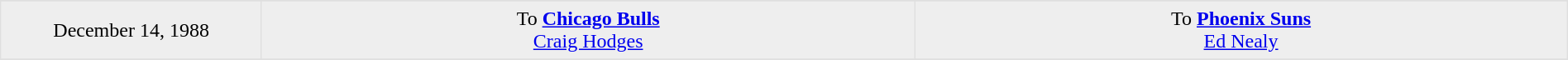<table border=1 style="border-collapse:collapse; text-align: center; width: 100%" bordercolor="#DFDFDF"  cellpadding="5">
<tr>
</tr>
<tr bgcolor="eeeeee">
<td style="width:12%">December 14, 1988</td>
<td style="width:30%" valign="top">To <strong><a href='#'>Chicago Bulls</a></strong><br> <a href='#'>Craig Hodges</a></td>
<td style="width:30%" valign="top">To <strong><a href='#'>Phoenix Suns</a></strong><br> <a href='#'>Ed Nealy</a></td>
</tr>
<tr>
</tr>
</table>
